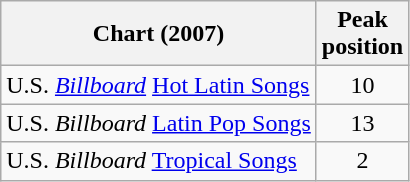<table class="wikitable sortable">
<tr>
<th align="center">Chart (2007)</th>
<th align="center">Peak<br>position</th>
</tr>
<tr>
<td>U.S. <em><a href='#'>Billboard</a></em> <a href='#'>Hot Latin Songs</a></td>
<td align="center">10</td>
</tr>
<tr>
<td>U.S. <em>Billboard</em> <a href='#'>Latin Pop Songs</a></td>
<td align="center">13</td>
</tr>
<tr>
<td>U.S. <em>Billboard</em> <a href='#'>Tropical Songs</a></td>
<td align="center">2</td>
</tr>
</table>
